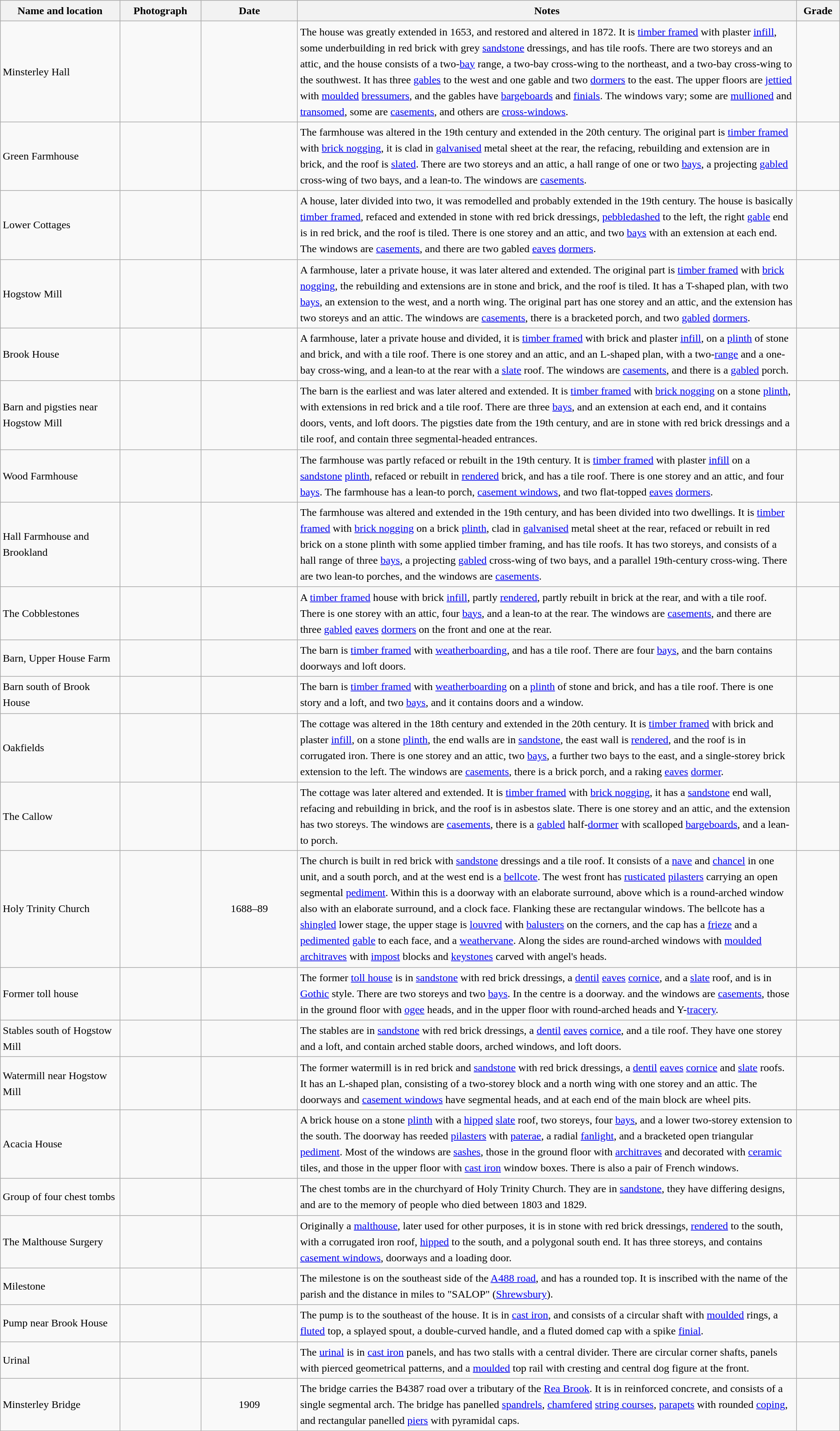<table class="wikitable sortable plainrowheaders" style="width:100%; border:0; text-align:left; line-height:150%;">
<tr>
<th scope="col"  style="width:150px">Name and location</th>
<th scope="col"  style="width:100px" class="unsortable">Photograph</th>
<th scope="col"  style="width:120px">Date</th>
<th scope="col"  style="width:650px" class="unsortable">Notes</th>
<th scope="col"  style="width:50px">Grade</th>
</tr>
<tr>
<td>Minsterley Hall<br><small></small></td>
<td></td>
<td align="center"></td>
<td>The house was greatly extended in 1653, and restored and altered in 1872.  It is <a href='#'>timber framed</a> with plaster <a href='#'>infill</a>, some underbuilding in red brick with grey <a href='#'>sandstone</a> dressings, and has tile roofs.  There are two storeys and an attic, and the house consists of a two-<a href='#'>bay</a> range, a two-bay cross-wing to the northeast, and a two-bay cross-wing to the southwest.  It has three <a href='#'>gables</a> to the west and one gable and two <a href='#'>dormers</a> to the east.  The upper floors are <a href='#'>jettied</a> with <a href='#'>moulded</a> <a href='#'>bressumers</a>, and the gables have <a href='#'>bargeboards</a> and <a href='#'>finials</a>.  The windows vary; some are <a href='#'>mullioned</a> and <a href='#'>transomed</a>, some are <a href='#'>casements</a>, and others are <a href='#'>cross-windows</a>.</td>
<td align="center" ></td>
</tr>
<tr>
<td>Green Farmhouse<br><small></small></td>
<td></td>
<td align="center"></td>
<td>The farmhouse was altered in the 19th century and extended in the 20th century.  The original part is <a href='#'>timber framed</a> with <a href='#'>brick nogging</a>, it is clad in <a href='#'>galvanised</a> metal sheet at the rear, the refacing, rebuilding and extension are in brick, and the roof is <a href='#'>slated</a>.  There are two storeys and an attic, a hall range of one or two <a href='#'>bays</a>, a projecting <a href='#'>gabled</a> cross-wing of two bays, and a lean-to.  The windows are <a href='#'>casements</a>.</td>
<td align="center" ></td>
</tr>
<tr>
<td>Lower Cottages<br><small></small></td>
<td></td>
<td align="center"></td>
<td>A house, later divided into two, it was remodelled and probably extended in the 19th century.  The house is basically <a href='#'>timber framed</a>, refaced and extended in stone with red brick dressings, <a href='#'>pebbledashed</a> to the left, the right <a href='#'>gable</a> end is in red brick, and the roof is tiled.  There is one storey and an attic, and two <a href='#'>bays</a> with an extension at each end.  The windows are <a href='#'>casements</a>, and there are two gabled <a href='#'>eaves</a> <a href='#'>dormers</a>.</td>
<td align="center" ></td>
</tr>
<tr>
<td>Hogstow Mill<br><small></small></td>
<td></td>
<td align="center"></td>
<td>A farmhouse, later a private house, it was later altered and extended.  The original part is <a href='#'>timber framed</a> with <a href='#'>brick nogging</a>, the rebuilding and extensions are in stone and brick, and the roof is tiled.  It has a T-shaped plan, with two <a href='#'>bays</a>, an extension to the west, and a north wing.  The original part has one storey and an attic, and the extension has two storeys and an attic.  The windows are <a href='#'>casements</a>, there is a bracketed porch, and two <a href='#'>gabled</a> <a href='#'>dormers</a>.</td>
<td align="center" ></td>
</tr>
<tr>
<td>Brook House<br><small></small></td>
<td></td>
<td align="center"></td>
<td>A farmhouse, later a private house and divided, it is <a href='#'>timber framed</a> with brick and plaster <a href='#'>infill</a>, on a <a href='#'>plinth</a> of stone and brick, and with a tile roof.  There is one storey and an attic, and an L-shaped plan, with a two-<a href='#'>range</a> and a one-bay cross-wing, and a lean-to at the rear with a <a href='#'>slate</a> roof.  The windows are <a href='#'>casements</a>, and there is a <a href='#'>gabled</a> porch.</td>
<td align="center" ></td>
</tr>
<tr>
<td>Barn and pigsties near Hogstow Mill<br><small></small></td>
<td></td>
<td align="center"></td>
<td>The barn is the earliest and was later altered and extended.  It is <a href='#'>timber framed</a> with <a href='#'>brick nogging</a> on a stone <a href='#'>plinth</a>, with extensions in red brick and a tile roof.  There are three <a href='#'>bays</a>, and an extension at each end, and it contains doors, vents, and loft doors.  The pigsties date from the 19th century, and are in stone with red brick dressings and a tile roof, and contain three segmental-headed entrances.</td>
<td align="center" ></td>
</tr>
<tr>
<td>Wood Farmhouse<br><small></small></td>
<td></td>
<td align="center"></td>
<td>The farmhouse was partly refaced or rebuilt in the 19th century.  It is <a href='#'>timber framed</a> with plaster <a href='#'>infill</a> on a <a href='#'>sandstone</a> <a href='#'>plinth</a>, refaced or rebuilt in <a href='#'>rendered</a> brick, and has a tile roof.  There is one storey and an attic, and four <a href='#'>bays</a>.  The farmhouse has a lean-to porch, <a href='#'>casement windows</a>, and two flat-topped <a href='#'>eaves</a> <a href='#'>dormers</a>.</td>
<td align="center" ></td>
</tr>
<tr>
<td>Hall Farmhouse and Brookland<br><small></small></td>
<td></td>
<td align="center"></td>
<td>The farmhouse was altered and extended in the 19th century, and has been divided into two dwellings.  It is <a href='#'>timber framed</a> with <a href='#'>brick nogging</a> on a brick <a href='#'>plinth</a>, clad in <a href='#'>galvanised</a> metal sheet at the rear, refaced or rebuilt in red brick on a stone plinth with some applied timber framing, and has tile roofs.  It has two storeys, and consists of a hall range of three <a href='#'>bays</a>, a projecting <a href='#'>gabled</a> cross-wing of two bays, and a parallel 19th-century cross-wing.  There are two lean-to porches, and the windows are <a href='#'>casements</a>.</td>
<td align="center" ></td>
</tr>
<tr>
<td>The Cobblestones<br><small></small></td>
<td></td>
<td align="center"></td>
<td>A <a href='#'>timber framed</a> house with brick <a href='#'>infill</a>, partly <a href='#'>rendered</a>, partly rebuilt in brick at the rear, and with a tile roof.  There is one storey with an attic, four <a href='#'>bays</a>, and a lean-to at the rear.  The windows are <a href='#'>casements</a>, and there are three <a href='#'>gabled</a> <a href='#'>eaves</a> <a href='#'>dormers</a> on the front and one at the rear.</td>
<td align="center" ></td>
</tr>
<tr>
<td>Barn, Upper House Farm<br><small></small></td>
<td></td>
<td align="center"></td>
<td>The barn is <a href='#'>timber framed</a> with <a href='#'>weatherboarding</a>, and has a tile roof.  There are four <a href='#'>bays</a>, and the barn contains doorways and loft doors.</td>
<td align="center" ></td>
</tr>
<tr>
<td>Barn south of Brook House<br><small></small></td>
<td></td>
<td align="center"></td>
<td>The barn is <a href='#'>timber framed</a> with <a href='#'>weatherboarding</a> on a <a href='#'>plinth</a> of stone and brick, and has a tile roof.  There is one story and a loft, and two <a href='#'>bays</a>, and it contains doors and a window.</td>
<td align="center" ></td>
</tr>
<tr>
<td>Oakfields<br><small></small></td>
<td></td>
<td align="center"></td>
<td>The cottage was altered in the 18th century and extended in the 20th century.  It is <a href='#'>timber framed</a> with brick and plaster <a href='#'>infill</a>, on a stone <a href='#'>plinth</a>, the end walls are in <a href='#'>sandstone</a>, the east wall is <a href='#'>rendered</a>, and the roof is in corrugated iron.  There is one storey and an attic, two <a href='#'>bays</a>, a further two bays to the east, and a single-storey brick extension to the left.  The windows are <a href='#'>casements</a>, there is a brick porch, and a raking <a href='#'>eaves</a> <a href='#'>dormer</a>.</td>
<td align="center" ></td>
</tr>
<tr>
<td>The Callow<br><small></small></td>
<td></td>
<td align="center"></td>
<td>The cottage was later altered and extended.  It is <a href='#'>timber framed</a> with <a href='#'>brick nogging</a>, it has a <a href='#'>sandstone</a> end wall, refacing and rebuilding in brick, and the roof is in asbestos slate.  There is one storey and an attic, and the extension has two storeys.  The windows are <a href='#'>casements</a>, there is a <a href='#'>gabled</a> half-<a href='#'>dormer</a> with scalloped <a href='#'>bargeboards</a>, and a lean-to porch.</td>
<td align="center" ></td>
</tr>
<tr>
<td>Holy Trinity Church<br><small></small></td>
<td></td>
<td align="center">1688–89</td>
<td>The church is built in red brick with <a href='#'>sandstone</a> dressings and a tile roof.  It consists of a <a href='#'>nave</a> and <a href='#'>chancel</a> in one unit, and a south porch, and at the west end is a <a href='#'>bellcote</a>.  The west front has <a href='#'>rusticated</a> <a href='#'>pilasters</a> carrying an open segmental <a href='#'>pediment</a>.  Within this is a doorway with an elaborate surround, above which is a round-arched window also with an elaborate surround, and a clock face.  Flanking these are rectangular windows.  The bellcote has a <a href='#'>shingled</a> lower stage, the upper stage is <a href='#'>louvred</a> with <a href='#'>balusters</a> on the corners, and the cap has a <a href='#'>frieze</a> and a <a href='#'>pedimented</a> <a href='#'>gable</a> to each face, and a <a href='#'>weathervane</a>.  Along the sides are round-arched windows with <a href='#'>moulded</a> <a href='#'>architraves</a> with <a href='#'>impost</a> blocks and <a href='#'>keystones</a> carved with angel's heads.</td>
<td align="center" ></td>
</tr>
<tr>
<td>Former toll house<br><small></small></td>
<td></td>
<td align="center"></td>
<td>The former <a href='#'>toll house</a> is in <a href='#'>sandstone</a> with red brick dressings, a <a href='#'>dentil</a> <a href='#'>eaves</a> <a href='#'>cornice</a>, and a <a href='#'>slate</a> roof, and is in <a href='#'>Gothic</a> style.  There are two storeys and two <a href='#'>bays</a>.  In the centre is a doorway. and the windows are <a href='#'>casements</a>, those in the ground floor with <a href='#'>ogee</a> heads, and in the upper floor with round-arched heads and Y-<a href='#'>tracery</a>.</td>
<td align="center" ></td>
</tr>
<tr>
<td>Stables south of Hogstow Mill<br><small></small></td>
<td></td>
<td align="center"></td>
<td>The stables are in <a href='#'>sandstone</a> with red brick dressings, a <a href='#'>dentil</a> <a href='#'>eaves</a> <a href='#'>cornice</a>, and a tile roof.  They have one storey and a loft, and contain arched stable doors, arched windows, and loft doors.</td>
<td align="center" ></td>
</tr>
<tr>
<td>Watermill near Hogstow Mill<br><small></small></td>
<td></td>
<td align="center"></td>
<td>The former watermill is in red brick and <a href='#'>sandstone</a> with red brick dressings, a <a href='#'>dentil</a> <a href='#'>eaves</a> <a href='#'>cornice</a> and <a href='#'>slate</a> roofs.  It has an L-shaped plan, consisting of a two-storey block and a north wing with one storey and an attic.  The doorways and <a href='#'>casement windows</a> have segmental heads, and at each end of the main block are wheel pits.</td>
<td align="center" ></td>
</tr>
<tr>
<td>Acacia House<br><small></small></td>
<td></td>
<td align="center"></td>
<td>A brick house on a stone <a href='#'>plinth</a> with a <a href='#'>hipped</a> <a href='#'>slate</a> roof, two storeys, four <a href='#'>bays</a>, and a lower two-storey extension to the south.  The doorway has reeded <a href='#'>pilasters</a> with <a href='#'>paterae</a>, a radial <a href='#'>fanlight</a>, and a bracketed open triangular <a href='#'>pediment</a>.  Most of the windows are <a href='#'>sashes</a>, those in the ground floor with <a href='#'>architraves</a> and decorated with <a href='#'>ceramic</a> tiles, and those in the upper floor with <a href='#'>cast iron</a> window boxes.  There is also a pair of French windows.</td>
<td align="center" ></td>
</tr>
<tr>
<td>Group of four chest tombs<br><small></small></td>
<td></td>
<td align="center"></td>
<td>The chest tombs are in the churchyard of Holy Trinity Church.  They are in <a href='#'>sandstone</a>, they have differing designs, and are to the memory of people who died between 1803 and 1829.</td>
<td align="center" ></td>
</tr>
<tr>
<td>The Malthouse Surgery<br><small></small></td>
<td></td>
<td align="center"></td>
<td>Originally a <a href='#'>malthouse</a>, later used for other purposes, it is in stone with red brick dressings, <a href='#'>rendered</a> to the south, with a corrugated iron roof, <a href='#'>hipped</a> to the south, and a polygonal south end.  It has three storeys, and contains <a href='#'>casement windows</a>, doorways and a loading door.</td>
<td align="center" ></td>
</tr>
<tr>
<td>Milestone<br><small></small></td>
<td></td>
<td align="center"></td>
<td>The milestone is on the southeast side of the <a href='#'>A488 road</a>, and has a rounded top.  It is inscribed with the name of the parish and the distance in miles to "SALOP" (<a href='#'>Shrewsbury</a>).</td>
<td align="center" ></td>
</tr>
<tr>
<td>Pump near Brook House<br><small></small></td>
<td></td>
<td align="center"></td>
<td>The pump is to the southeast of the house.  It is in <a href='#'>cast iron</a>, and consists of a circular shaft with <a href='#'>moulded</a> rings, a <a href='#'>fluted</a> top, a splayed spout, a double-curved handle, and a fluted domed cap with a spike <a href='#'>finial</a>.</td>
<td align="center" ></td>
</tr>
<tr>
<td>Urinal<br><small></small></td>
<td></td>
<td align="center"></td>
<td>The <a href='#'>urinal</a> is in <a href='#'>cast iron</a> panels, and has two stalls with a central divider.  There are circular corner shafts, panels with pierced geometrical patterns, and a <a href='#'>moulded</a> top rail with cresting and central dog figure at the front.</td>
<td align="center" ></td>
</tr>
<tr>
<td>Minsterley Bridge<br><small></small></td>
<td></td>
<td align="center">1909</td>
<td>The bridge carries the B4387 road over a tributary of the <a href='#'>Rea Brook</a>.  It is in reinforced concrete, and consists of a single segmental arch.  The bridge has panelled <a href='#'>spandrels</a>, <a href='#'>chamfered</a> <a href='#'>string courses</a>, <a href='#'>parapets</a> with rounded <a href='#'>coping</a>, and rectangular panelled <a href='#'>piers</a> with pyramidal caps.</td>
<td align="center" ></td>
</tr>
<tr>
</tr>
</table>
